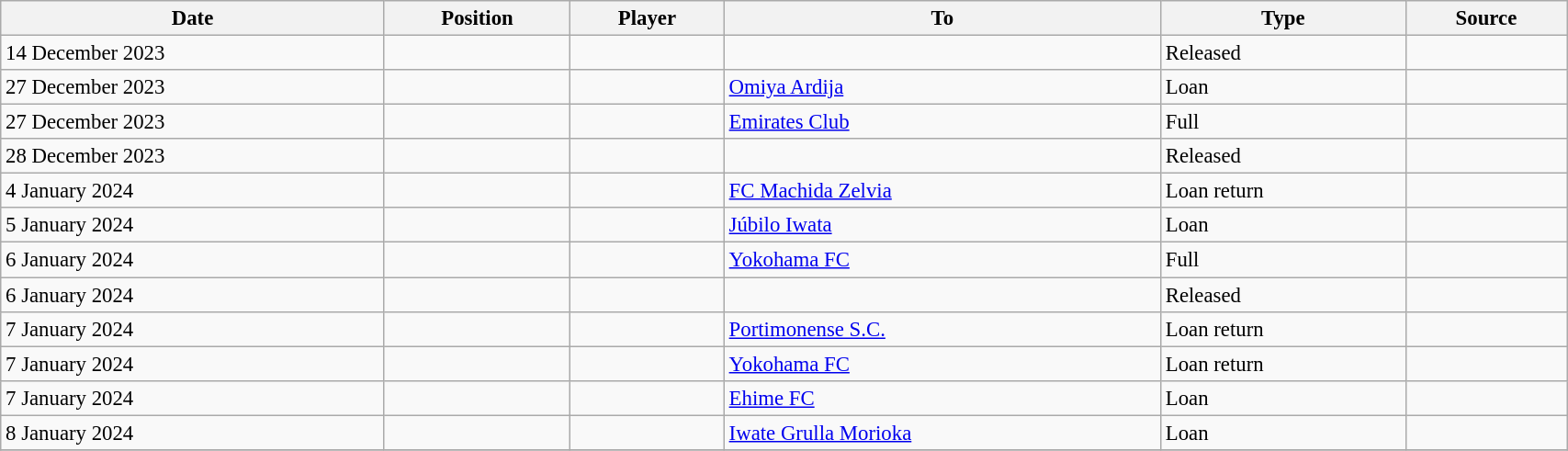<table class="wikitable sortable" style="width:90%; text-align:center; font-size:95%; text-align:left;">
<tr>
<th>Date</th>
<th>Position</th>
<th>Player</th>
<th>To</th>
<th>Type</th>
<th>Source</th>
</tr>
<tr>
<td>14 December 2023</td>
<td></td>
<td></td>
<td></td>
<td>Released</td>
<td></td>
</tr>
<tr>
<td>27 December 2023</td>
<td></td>
<td></td>
<td> <a href='#'>Omiya Ardija</a></td>
<td>Loan</td>
<td></td>
</tr>
<tr>
<td>27 December 2023</td>
<td></td>
<td></td>
<td> <a href='#'>Emirates Club</a></td>
<td>Full</td>
<td></td>
</tr>
<tr>
<td>28 December 2023</td>
<td></td>
<td></td>
<td></td>
<td>Released</td>
<td></td>
</tr>
<tr>
<td>4 January 2024</td>
<td></td>
<td></td>
<td> <a href='#'>FC Machida Zelvia</a></td>
<td>Loan return</td>
<td></td>
</tr>
<tr>
<td>5 January 2024</td>
<td></td>
<td></td>
<td> <a href='#'>Júbilo Iwata</a></td>
<td>Loan</td>
<td></td>
</tr>
<tr>
<td>6 January 2024</td>
<td></td>
<td></td>
<td> <a href='#'>Yokohama FC</a></td>
<td>Full</td>
<td></td>
</tr>
<tr>
<td>6 January 2024</td>
<td></td>
<td></td>
<td></td>
<td>Released</td>
<td></td>
</tr>
<tr>
<td>7 January 2024</td>
<td></td>
<td></td>
<td> <a href='#'>Portimonense S.C.</a></td>
<td>Loan return</td>
<td></td>
</tr>
<tr>
<td>7 January 2024</td>
<td></td>
<td></td>
<td> <a href='#'>Yokohama FC</a></td>
<td>Loan return</td>
<td></td>
</tr>
<tr>
<td>7 January 2024</td>
<td></td>
<td></td>
<td> <a href='#'>Ehime FC</a></td>
<td>Loan</td>
<td></td>
</tr>
<tr>
<td>8 January 2024</td>
<td></td>
<td></td>
<td> <a href='#'>Iwate Grulla Morioka</a></td>
<td>Loan</td>
<td></td>
</tr>
<tr>
</tr>
</table>
